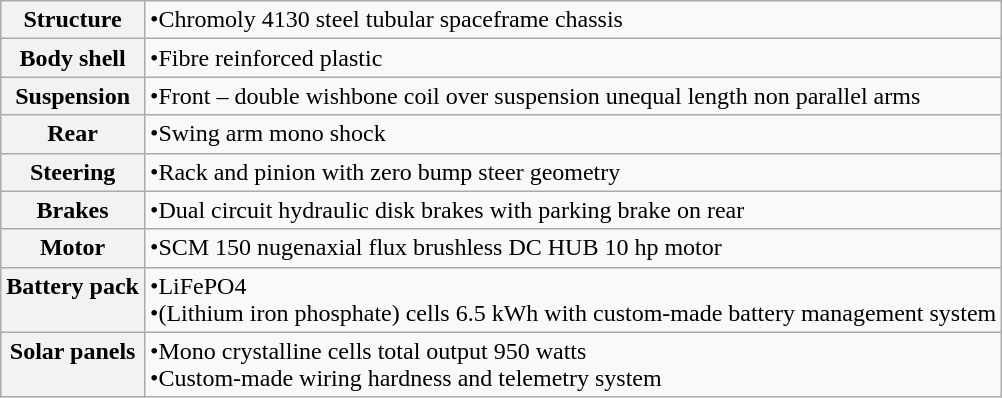<table class="wikitable">
<tr style="vertical-align: top">
<th>Structure</th>
<td>•Chromoly 4130 steel tubular spaceframe chassis</td>
</tr>
<tr style="vertical-align: top">
<th>Body shell</th>
<td>•Fibre reinforced plastic</td>
</tr>
<tr style="vertical-align: top">
<th>Suspension</th>
<td>•Front – double wishbone coil over suspension unequal length non parallel arms</td>
</tr>
<tr style="vertical-align: top">
<th>Rear</th>
<td>•Swing arm mono shock</td>
</tr>
<tr style="vertical-align: top">
<th>Steering</th>
<td>•Rack and pinion with zero bump steer geometry</td>
</tr>
<tr style="vertical-align: top">
<th>Brakes</th>
<td>•Dual circuit hydraulic disk brakes with parking brake on rear</td>
</tr>
<tr style="vertical-align: top">
<th>Motor</th>
<td>•SCM 150 nugenaxial flux brushless DC HUB 10 hp motor</td>
</tr>
<tr style="vertical-align: top">
<th>Battery pack</th>
<td>•LiFePO4<br>•(Lithium iron phosphate) cells 6.5 kWh with custom-made battery management system</td>
</tr>
<tr style="vertical-align: top">
<th>Solar panels</th>
<td>•Mono crystalline cells total output 950 watts<br>•Custom-made wiring hardness and telemetry system</td>
</tr>
</table>
